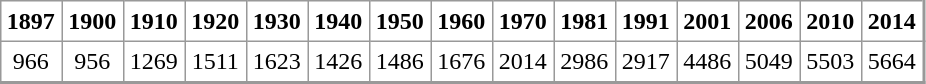<table align="center" rules="all" cellspacing="0" cellpadding="4" style="border: 1px solid #999; border-right: 2px solid #999; border-bottom:2px solid #999">
<tr>
<th>1897</th>
<th>1900</th>
<th>1910</th>
<th>1920</th>
<th>1930</th>
<th>1940</th>
<th>1950</th>
<th>1960</th>
<th>1970</th>
<th>1981</th>
<th>1991</th>
<th>2001</th>
<th>2006</th>
<th>2010</th>
<th>2014</th>
</tr>
<tr>
<td align=center>966</td>
<td align=center>956</td>
<td align=center>1269</td>
<td align=center>1511</td>
<td align=center>1623</td>
<td align=center>1426</td>
<td align=center>1486</td>
<td align=center>1676</td>
<td align=center>2014</td>
<td align=center>2986</td>
<td align=center>2917</td>
<td align=center>4486</td>
<td align=center>5049</td>
<td align=center>5503</td>
<td align=center>5664</td>
</tr>
</table>
